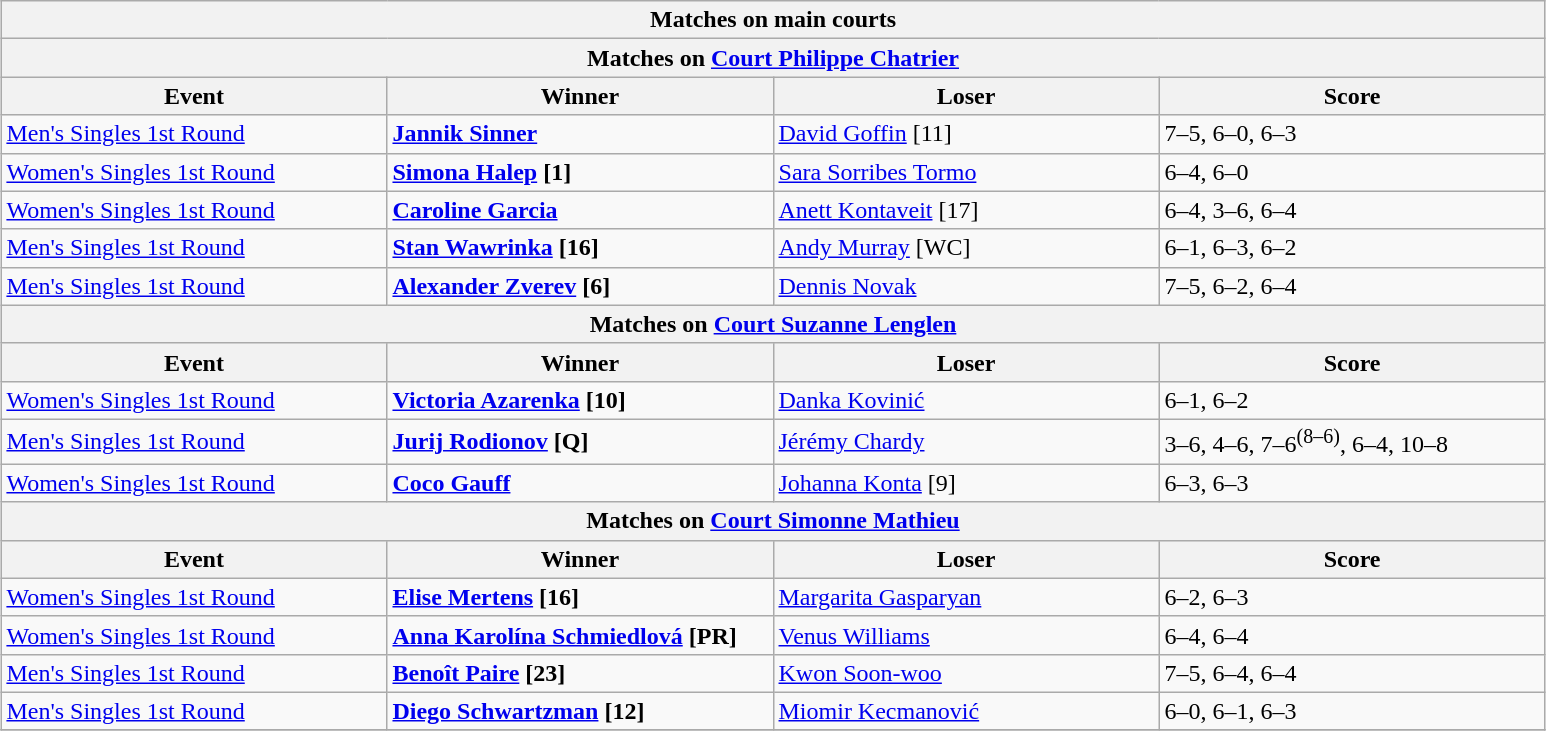<table class="wikitable" style="margin:auto;">
<tr>
<th colspan="4" style="white-space:nowrap;">Matches on main courts</th>
</tr>
<tr>
<th colspan="4"><strong>Matches on <a href='#'>Court Philippe Chatrier</a></strong></th>
</tr>
<tr>
<th width=250>Event</th>
<th width=250>Winner</th>
<th width=250>Loser</th>
<th width=250>Score</th>
</tr>
<tr>
<td><a href='#'>Men's Singles 1st Round</a></td>
<td><strong> <a href='#'>Jannik Sinner</a></strong></td>
<td> <a href='#'>David Goffin</a> [11]</td>
<td>7–5, 6–0, 6–3</td>
</tr>
<tr>
<td><a href='#'>Women's Singles 1st Round</a></td>
<td><strong> <a href='#'>Simona Halep</a> [1]</strong></td>
<td> <a href='#'>Sara Sorribes Tormo</a></td>
<td>6–4, 6–0</td>
</tr>
<tr>
<td><a href='#'>Women's Singles 1st Round</a></td>
<td><strong> <a href='#'>Caroline Garcia</a></strong></td>
<td> <a href='#'>Anett Kontaveit</a> [17]</td>
<td>6–4, 3–6, 6–4</td>
</tr>
<tr>
<td><a href='#'>Men's Singles 1st Round</a></td>
<td><strong> <a href='#'>Stan Wawrinka</a> [16]</strong></td>
<td> <a href='#'>Andy Murray</a> [WC]</td>
<td>6–1, 6–3, 6–2</td>
</tr>
<tr>
<td><a href='#'>Men's Singles 1st Round</a></td>
<td><strong> <a href='#'>Alexander Zverev</a> [6]</strong></td>
<td> <a href='#'>Dennis Novak</a></td>
<td>7–5, 6–2, 6–4</td>
</tr>
<tr>
<th colspan="4"><strong>Matches on <a href='#'>Court Suzanne Lenglen</a></strong></th>
</tr>
<tr>
<th width=250>Event</th>
<th width=250>Winner</th>
<th width=250>Loser</th>
<th width=250>Score</th>
</tr>
<tr>
<td><a href='#'>Women's Singles 1st Round</a></td>
<td><strong> <a href='#'>Victoria Azarenka</a> [10]</strong></td>
<td> <a href='#'>Danka Kovinić</a></td>
<td>6–1, 6–2</td>
</tr>
<tr>
<td><a href='#'>Men's Singles 1st Round</a></td>
<td><strong> <a href='#'>Jurij Rodionov</a> [Q]</strong></td>
<td> <a href='#'>Jérémy Chardy</a></td>
<td>3–6, 4–6, 7–6<sup>(8–6)</sup>, 6–4, 10–8</td>
</tr>
<tr>
<td><a href='#'>Women's Singles 1st Round</a></td>
<td><strong> <a href='#'>Coco Gauff</a></strong></td>
<td> <a href='#'>Johanna Konta</a> [9]</td>
<td>6–3, 6–3</td>
</tr>
<tr>
<th colspan="4"><strong>Matches on <a href='#'>Court Simonne Mathieu</a></strong></th>
</tr>
<tr>
<th width=250>Event</th>
<th width=250>Winner</th>
<th width=250>Loser</th>
<th width=250>Score</th>
</tr>
<tr>
<td><a href='#'>Women's Singles 1st Round</a></td>
<td><strong> <a href='#'>Elise Mertens</a> [16]</strong></td>
<td> <a href='#'>Margarita Gasparyan</a></td>
<td>6–2, 6–3</td>
</tr>
<tr>
<td><a href='#'>Women's Singles 1st Round</a></td>
<td><strong> <a href='#'>Anna Karolína Schmiedlová</a> [PR]</strong></td>
<td> <a href='#'>Venus Williams</a></td>
<td>6–4, 6–4</td>
</tr>
<tr>
<td><a href='#'>Men's Singles 1st Round</a></td>
<td><strong> <a href='#'>Benoît Paire</a> [23]</strong></td>
<td> <a href='#'>Kwon Soon-woo</a></td>
<td>7–5, 6–4, 6–4</td>
</tr>
<tr>
<td><a href='#'>Men's Singles 1st Round</a></td>
<td><strong> <a href='#'>Diego Schwartzman</a> [12]</strong></td>
<td> <a href='#'>Miomir Kecmanović</a></td>
<td>6–0, 6–1, 6–3</td>
</tr>
<tr>
</tr>
</table>
